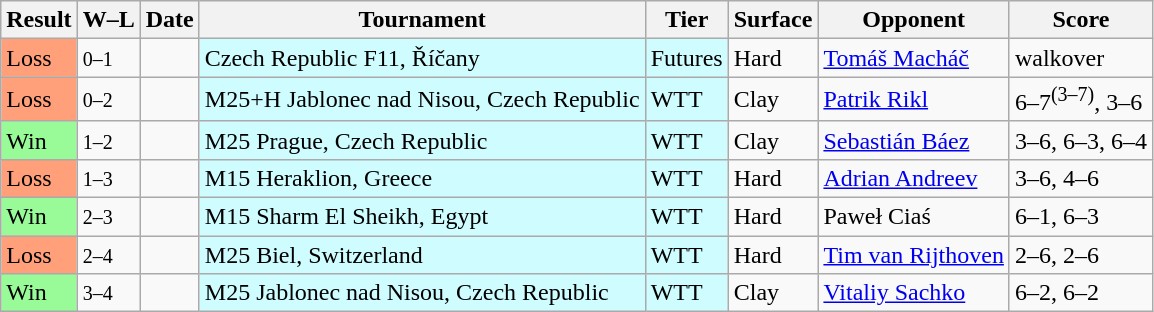<table class="sortable wikitable">
<tr>
<th>Result</th>
<th class="unsortable">W–L</th>
<th>Date</th>
<th>Tournament</th>
<th>Tier</th>
<th>Surface</th>
<th>Opponent</th>
<th class="unsortable">Score</th>
</tr>
<tr>
<td bgcolor=FFA07A>Loss</td>
<td><small>0–1</small></td>
<td></td>
<td style="background:#cffcff;">Czech Republic F11, Říčany</td>
<td style="background:#cffcff;">Futures</td>
<td>Hard</td>
<td> <a href='#'>Tomáš Macháč</a></td>
<td>walkover</td>
</tr>
<tr>
<td bgcolor=FFA07A>Loss</td>
<td><small>0–2</small></td>
<td></td>
<td style="background:#cffcff;">M25+H Jablonec nad Nisou, Czech Republic</td>
<td style="background:#cffcff;">WTT</td>
<td>Clay</td>
<td> <a href='#'>Patrik Rikl</a></td>
<td>6–7<sup>(3–7)</sup>, 3–6</td>
</tr>
<tr>
<td bgcolor=98fb98>Win</td>
<td><small>1–2</small></td>
<td></td>
<td style="background:#cffcff;">M25 Prague, Czech Republic</td>
<td style="background:#cffcff;">WTT</td>
<td>Clay</td>
<td> <a href='#'>Sebastián Báez</a></td>
<td>3–6, 6–3, 6–4</td>
</tr>
<tr>
<td bgcolor=FFA07A>Loss</td>
<td><small>1–3</small></td>
<td></td>
<td style="background:#cffcff;">M15 Heraklion, Greece</td>
<td style="background:#cffcff;">WTT</td>
<td>Hard</td>
<td> <a href='#'>Adrian Andreev</a></td>
<td>3–6, 4–6</td>
</tr>
<tr>
<td bgcolor=98fb98>Win</td>
<td><small>2–3</small></td>
<td></td>
<td style="background:#cffcff;">M15 Sharm El Sheikh, Egypt</td>
<td style="background:#cffcff;">WTT</td>
<td>Hard</td>
<td> Paweł Ciaś</td>
<td>6–1, 6–3</td>
</tr>
<tr>
<td bgcolor=FFA07A>Loss</td>
<td><small>2–4</small></td>
<td></td>
<td style="background:#cffcff;">M25 Biel, Switzerland</td>
<td style="background:#cffcff;">WTT</td>
<td>Hard</td>
<td> <a href='#'>Tim van Rijthoven</a></td>
<td>2–6, 2–6</td>
</tr>
<tr>
<td bgcolor=98fb98>Win</td>
<td><small>3–4</small></td>
<td></td>
<td style="background:#cffcff;">M25 Jablonec nad Nisou, Czech Republic</td>
<td style="background:#cffcff;">WTT</td>
<td>Clay</td>
<td> <a href='#'>Vitaliy Sachko</a></td>
<td>6–2, 6–2</td>
</tr>
</table>
